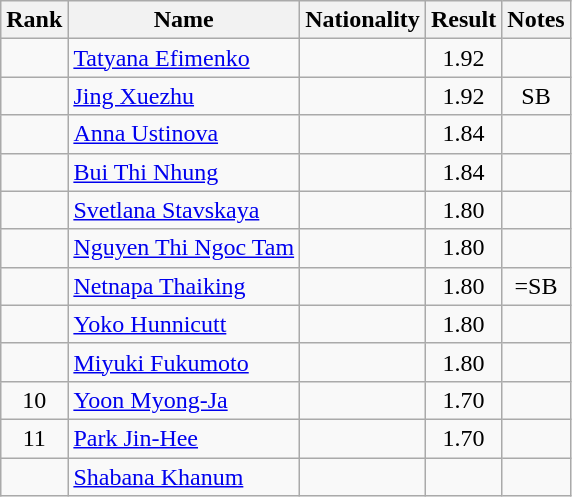<table class="wikitable sortable" style="text-align:center">
<tr>
<th>Rank</th>
<th>Name</th>
<th>Nationality</th>
<th>Result</th>
<th>Notes</th>
</tr>
<tr>
<td></td>
<td align=left><a href='#'>Tatyana Efimenko</a></td>
<td align=left></td>
<td>1.92</td>
<td></td>
</tr>
<tr>
<td></td>
<td align=left><a href='#'>Jing Xuezhu</a></td>
<td align=left></td>
<td>1.92</td>
<td>SB</td>
</tr>
<tr>
<td></td>
<td align=left><a href='#'>Anna Ustinova</a></td>
<td align=left></td>
<td>1.84</td>
<td></td>
</tr>
<tr>
<td></td>
<td align=left><a href='#'>Bui Thi Nhung</a></td>
<td align=left></td>
<td>1.84</td>
<td></td>
</tr>
<tr>
<td></td>
<td align=left><a href='#'>Svetlana Stavskaya</a></td>
<td align=left></td>
<td>1.80</td>
<td></td>
</tr>
<tr>
<td></td>
<td align=left><a href='#'>Nguyen Thi Ngoc Tam</a></td>
<td align=left></td>
<td>1.80</td>
<td></td>
</tr>
<tr>
<td></td>
<td align=left><a href='#'>Netnapa Thaiking</a></td>
<td align=left></td>
<td>1.80</td>
<td>=SB</td>
</tr>
<tr>
<td></td>
<td align=left><a href='#'>Yoko Hunnicutt</a></td>
<td align=left></td>
<td>1.80</td>
<td></td>
</tr>
<tr>
<td></td>
<td align=left><a href='#'>Miyuki Fukumoto</a></td>
<td align=left></td>
<td>1.80</td>
<td></td>
</tr>
<tr>
<td>10</td>
<td align=left><a href='#'>Yoon Myong-Ja</a></td>
<td align=left></td>
<td>1.70</td>
<td></td>
</tr>
<tr>
<td>11</td>
<td align=left><a href='#'>Park Jin-Hee</a></td>
<td align=left></td>
<td>1.70</td>
<td></td>
</tr>
<tr>
<td></td>
<td align=left><a href='#'>Shabana Khanum</a></td>
<td align=left></td>
<td></td>
<td></td>
</tr>
</table>
